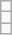<table class="wikitable">
<tr>
<td></td>
</tr>
<tr>
<td></td>
</tr>
<tr>
<td></td>
</tr>
</table>
